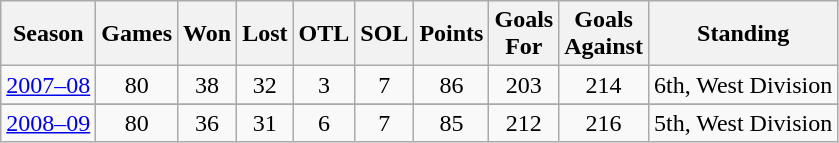<table class="wikitable" style="text-align:center">
<tr>
<th>Season</th>
<th>Games</th>
<th>Won</th>
<th>Lost</th>
<th>OTL</th>
<th>SOL</th>
<th>Points</th>
<th>Goals<br>For</th>
<th>Goals<br>Against</th>
<th>Standing</th>
</tr>
<tr>
<td><a href='#'>2007–08</a></td>
<td>80</td>
<td>38</td>
<td>32</td>
<td>3</td>
<td>7</td>
<td>86</td>
<td>203</td>
<td>214</td>
<td>6th, West Division</td>
</tr>
<tr>
</tr>
<tr>
<td><a href='#'>2008–09</a></td>
<td>80</td>
<td>36</td>
<td>31</td>
<td>6</td>
<td>7</td>
<td>85</td>
<td>212</td>
<td>216</td>
<td>5th, West Division</td>
</tr>
</table>
